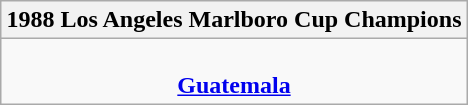<table class=wikitable style="text-align:center; margin:auto">
<tr>
<th>1988 Los Angeles Marlboro Cup Champions</th>
</tr>
<tr>
<td><br><strong><a href='#'>
Guatemala</a></strong></td>
</tr>
</table>
